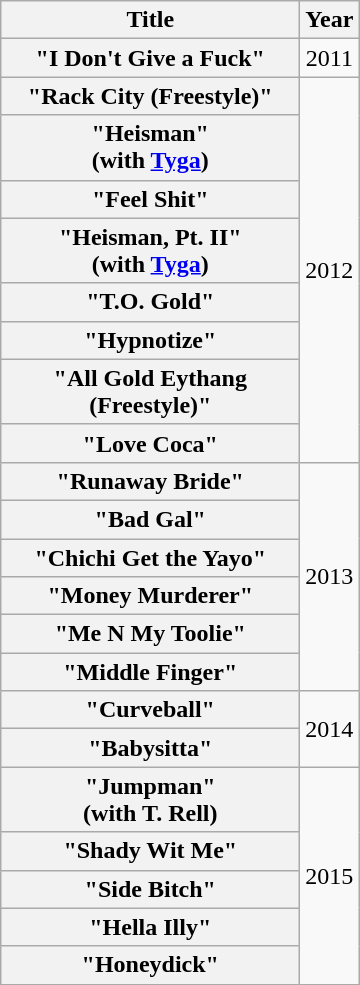<table class="wikitable plainrowheaders" style="text-align:center;">
<tr>
<th scope="col" style="width:12em;">Title</th>
<th scope="col">Year</th>
</tr>
<tr>
<th scope="row">"I Don't Give a Fuck"</th>
<td>2011</td>
</tr>
<tr>
<th scope="row">"Rack City (Freestyle)"</th>
<td rowspan="8">2012</td>
</tr>
<tr>
<th scope="row">"Heisman"<br><span>(with <a href='#'>Tyga</a>)</span></th>
</tr>
<tr>
<th scope="row">"Feel Shit"</th>
</tr>
<tr>
<th scope="row">"Heisman, Pt. II"<br><span>(with <a href='#'>Tyga</a>)</span></th>
</tr>
<tr>
<th scope="row">"T.O. Gold"</th>
</tr>
<tr>
<th scope="row">"Hypnotize"</th>
</tr>
<tr>
<th scope="row">"All Gold Eythang (Freestyle)"</th>
</tr>
<tr>
<th scope="row">"Love Coca"</th>
</tr>
<tr>
<th scope="row">"Runaway Bride"</th>
<td rowspan="6">2013</td>
</tr>
<tr>
<th scope="row">"Bad Gal"</th>
</tr>
<tr>
<th scope="row">"Chichi Get the Yayo"</th>
</tr>
<tr>
<th scope="row">"Money Murderer"</th>
</tr>
<tr>
<th scope="row">"Me N My Toolie"</th>
</tr>
<tr>
<th scope="row">"Middle Finger"</th>
</tr>
<tr>
<th scope="row">"Curveball"</th>
<td rowspan="2">2014</td>
</tr>
<tr>
<th scope="row">"Babysitta"</th>
</tr>
<tr>
<th scope="row">"Jumpman"<br><span>(with T. Rell)</span></th>
<td rowspan="5">2015</td>
</tr>
<tr>
<th scope="row">"Shady Wit Me"</th>
</tr>
<tr>
<th scope="row">"Side Bitch"</th>
</tr>
<tr>
<th scope="row">"Hella Illy"</th>
</tr>
<tr>
<th scope="row">"Honeydick"</th>
</tr>
</table>
